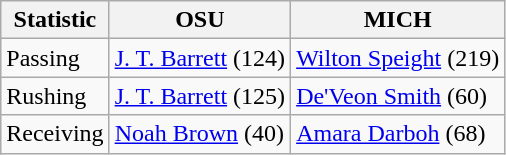<table class="wikitable">
<tr>
<th>Statistic</th>
<th>OSU</th>
<th>MICH</th>
</tr>
<tr>
<td>Passing</td>
<td><a href='#'>J. T. Barrett</a> (124)</td>
<td><a href='#'>Wilton Speight</a> (219)</td>
</tr>
<tr>
<td>Rushing</td>
<td><a href='#'>J. T. Barrett</a> (125)</td>
<td><a href='#'>De'Veon Smith</a> (60)</td>
</tr>
<tr>
<td>Receiving</td>
<td><a href='#'>Noah Brown</a> (40)</td>
<td><a href='#'>Amara Darboh</a> (68)</td>
</tr>
</table>
